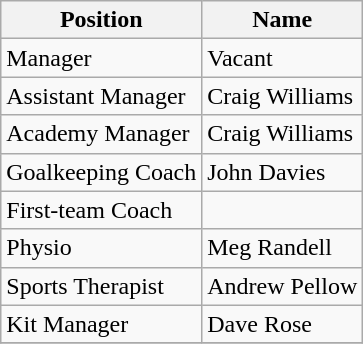<table class="wikitable">
<tr>
<th>Position</th>
<th>Name</th>
</tr>
<tr>
<td>Manager</td>
<td> Vacant</td>
</tr>
<tr>
<td>Assistant Manager</td>
<td> Craig Williams</td>
</tr>
<tr>
<td>Academy Manager</td>
<td> Craig Williams</td>
</tr>
<tr>
<td>Goalkeeping Coach</td>
<td> John Davies</td>
</tr>
<tr>
<td>First-team Coach</td>
<td></td>
</tr>
<tr>
<td>Physio</td>
<td> Meg Randell</td>
</tr>
<tr>
<td>Sports Therapist</td>
<td> Andrew Pellow</td>
</tr>
<tr>
<td>Kit Manager</td>
<td> Dave Rose</td>
</tr>
<tr>
</tr>
</table>
